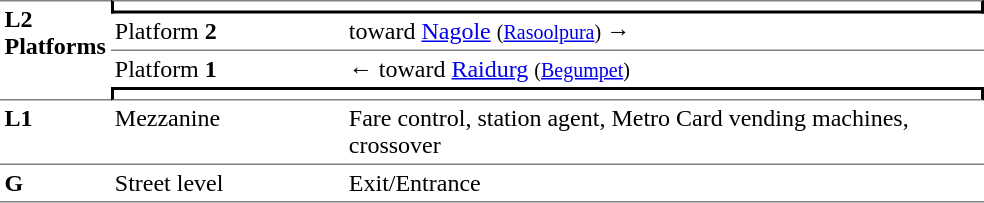<table border=0 cellspacing=0 cellpadding=3>
<tr>
<td style="border-bottom:solid 1px gray;vertical-align:top;border-top:solid 1px gray;" rowspan=4;><strong>L2<br>Platforms</strong></td>
<td style="border-top:solid 1px gray;border-right:solid 2px black;border-left:solid 2px black;border-bottom:solid 2px black;text-align:center;" colspan=2></td>
</tr>
<tr>
<td style="border-bottom:solid 1px gray;" width=150>Platform <span><strong>2</strong></span></td>
<td style="border-bottom:solid 1px gray;" width=390>  toward <a href='#'>Nagole</a>  <small> (<a href='#'>Rasoolpura</a>) </small> →</td>
</tr>
<tr>
<td>Platform <span><strong>1</strong></span></td>
<td>←  toward <a href='#'>Raidurg</a> <small> (<a href='#'>Begumpet</a>) </small></td>
</tr>
<tr>
<td style="border-top:solid 2px black;border-right:solid 2px black;border-left:solid 2px black;border-bottom:solid 1px gray;text-align:center;" colspan=2></td>
</tr>
<tr>
<td valign=top><strong>L1</strong></td>
<td valign=top>Mezzanine</td>
<td valign=top>Fare control, station agent, Metro Card vending machines, crossover</td>
</tr>
<tr>
<td style="border-bottom:solid 1px gray;border-top:solid 1px gray;" width=50 valign=top><strong>G</strong></td>
<td style="border-top:solid 1px gray;border-bottom:solid 1px gray;" width=100 valign=top>Street level</td>
<td style="border-top:solid 1px gray;border-bottom:solid 1px gray;" width=420 valign=top>Exit/Entrance</td>
</tr>
</table>
